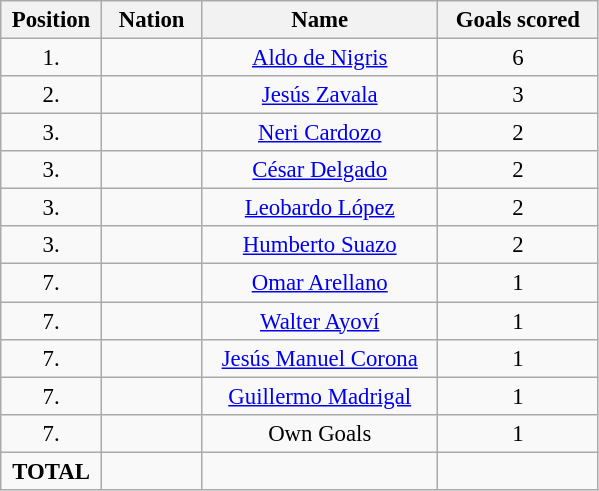<table class="wikitable" style="font-size: 95%; text-align: center;">
<tr>
<th width=60>Position</th>
<th width=60>Nation</th>
<th width=150>Name</th>
<th width=100>Goals scored</th>
</tr>
<tr>
<td>1.</td>
<td></td>
<td><a href='#'>Aldo de Nigris</a></td>
<td>6</td>
</tr>
<tr>
<td>2.</td>
<td></td>
<td><a href='#'>Jesús Zavala</a></td>
<td>3</td>
</tr>
<tr>
<td>3.</td>
<td></td>
<td><a href='#'>Neri Cardozo</a></td>
<td>2</td>
</tr>
<tr>
<td>3.</td>
<td></td>
<td><a href='#'>César Delgado</a></td>
<td>2</td>
</tr>
<tr>
<td>3.</td>
<td></td>
<td><a href='#'>Leobardo López</a></td>
<td>2</td>
</tr>
<tr>
<td>3.</td>
<td></td>
<td><a href='#'>Humberto Suazo</a></td>
<td>2</td>
</tr>
<tr>
<td>7.</td>
<td></td>
<td><a href='#'>Omar Arellano</a></td>
<td>1</td>
</tr>
<tr>
<td>7.</td>
<td></td>
<td><a href='#'>Walter Ayoví</a></td>
<td>1</td>
</tr>
<tr>
<td>7.</td>
<td></td>
<td><a href='#'>Jesús Manuel Corona</a></td>
<td>1</td>
</tr>
<tr>
<td>7.</td>
<td></td>
<td><a href='#'>Guillermo Madrigal</a></td>
<td>1</td>
</tr>
<tr>
<td>7.</td>
<td></td>
<td>Own Goals</td>
<td>1</td>
</tr>
<tr>
<td><strong>TOTAL</strong></td>
<td></td>
<td></td>
<td></td>
</tr>
</table>
